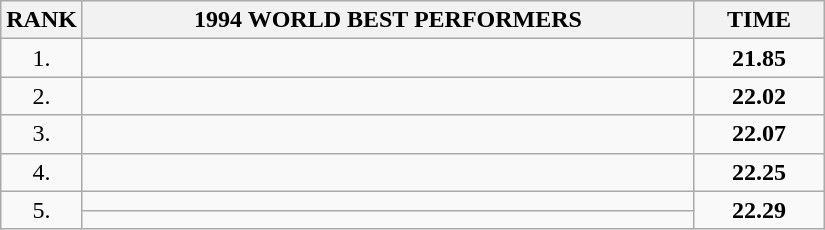<table class=wikitable>
<tr>
<th>RANK</th>
<th align="center" style="width: 25em">1994 WORLD BEST PERFORMERS</th>
<th align="center" style="width: 5em">TIME</th>
</tr>
<tr>
<td align="center">1.</td>
<td></td>
<td align="center"><strong>21.85</strong></td>
</tr>
<tr>
<td align="center">2.</td>
<td></td>
<td align="center"><strong>22.02</strong></td>
</tr>
<tr>
<td align="center">3.</td>
<td></td>
<td align="center"><strong>22.07</strong></td>
</tr>
<tr>
<td align="center">4.</td>
<td></td>
<td align="center"><strong>22.25</strong></td>
</tr>
<tr>
<td rowspan=2 align="center">5.</td>
<td></td>
<td rowspan=2 align="center"><strong>22.29</strong></td>
</tr>
<tr>
<td></td>
</tr>
</table>
